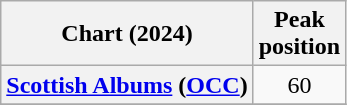<table class="wikitable sortable plainrowheaders" style="text-align: center;">
<tr>
<th scope="col">Chart (2024)</th>
<th scope="col">Peak<br>position</th>
</tr>
<tr>
<th scope="row"><a href='#'>Scottish Albums</a> (<a href='#'>OCC</a>)</th>
<td align="center">60</td>
</tr>
<tr>
</tr>
</table>
